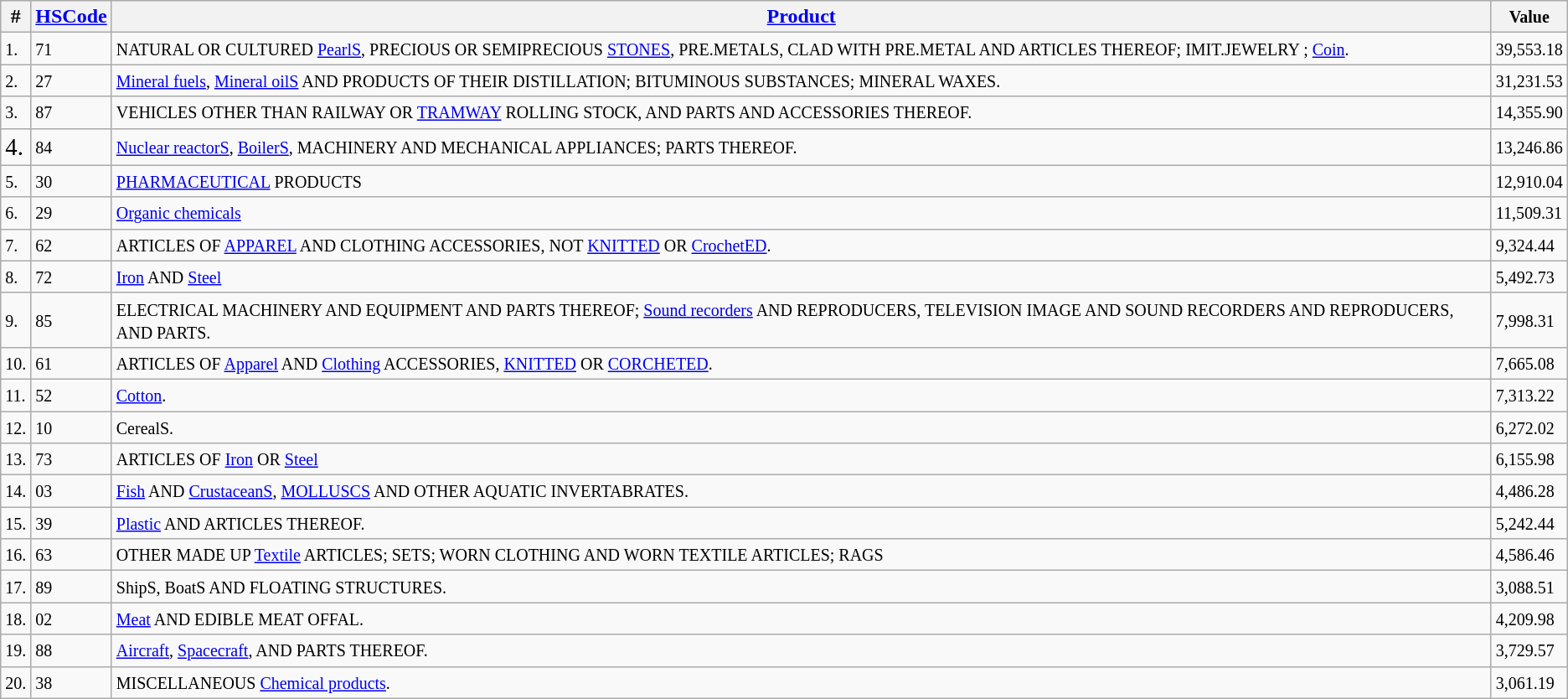<table class="wikitable">
<tr>
<th>#</th>
<th><a href='#'>HSCode</a></th>
<th><a href='#'>Product</a></th>
<th><small>Value</small></th>
</tr>
<tr>
<td><small>1.</small></td>
<td><small>71</small></td>
<td><small>NATURAL OR CULTURED <a href='#'>PearlS</a>, PRECIOUS OR SEMIPRECIOUS <a href='#'>STONES</a>, PRE.METALS, CLAD WITH PRE.METAL AND ARTICLES THEREOF; IMIT.JEWELRY ; <a href='#'>Coin</a>.  </small></td>
<td><small>39,553.18</small></td>
</tr>
<tr>
<td><small>2.</small></td>
<td><small>27</small></td>
<td><small><a href='#'>Mineral fuels</a>, <a href='#'>Mineral oilS</a> AND PRODUCTS OF THEIR DISTILLATION; BITUMINOUS SUBSTANCES; MINERAL WAXES.  </small></td>
<td><small>31,231.53</small></td>
</tr>
<tr>
<td><small>3.</small></td>
<td><small>87</small></td>
<td><small>VEHICLES OTHER THAN RAILWAY OR <a href='#'>TRAMWAY</a> ROLLING STOCK, AND PARTS AND ACCESSORIES THEREOF.  </small></td>
<td><small>14,355.90</small></td>
</tr>
<tr>
<td><big>4.</big></td>
<td><small>84</small></td>
<td><small><a href='#'>Nuclear reactorS</a>, <a href='#'>BoilerS</a>, MACHINERY AND MECHANICAL APPLIANCES; PARTS THEREOF.  </small></td>
<td><small>13,246.86</small></td>
</tr>
<tr>
<td><small>5.</small></td>
<td><small>30</small></td>
<td><small><a href='#'>PHARMACEUTICAL</a> PRODUCTS  </small></td>
<td><small>12,910.04</small></td>
</tr>
<tr>
<td><small>6.</small></td>
<td><small>29</small></td>
<td><small><a href='#'>Organic chemicals</a>  </small></td>
<td><small>11,509.31</small></td>
</tr>
<tr>
<td><small>7.</small></td>
<td><small>62</small></td>
<td><small>ARTICLES OF <a href='#'>APPAREL</a> AND CLOTHING ACCESSORIES, NOT <a href='#'>KNITTED</a> OR <a href='#'>CrochetED</a>.  </small></td>
<td><small>9,324.44</small></td>
</tr>
<tr>
<td><small>8.</small></td>
<td><small>72</small></td>
<td><small><a href='#'>Iron</a> AND <a href='#'>Steel</a>  </small></td>
<td><small>5,492.73</small></td>
</tr>
<tr>
<td><small>9.</small></td>
<td><small>85</small></td>
<td><small>ELECTRICAL MACHINERY AND EQUIPMENT AND PARTS THEREOF; <a href='#'>Sound recorders</a> AND REPRODUCERS, TELEVISION IMAGE AND SOUND RECORDERS AND REPRODUCERS, AND PARTS.  </small></td>
<td><small>7,998.31</small></td>
</tr>
<tr>
<td><small>10.</small></td>
<td><small>61</small></td>
<td><small>ARTICLES OF <a href='#'>Apparel</a> AND <a href='#'>Clothing</a> ACCESSORIES, <a href='#'>KNITTED</a> OR <a href='#'>CORCHETED</a>.  </small></td>
<td><small>7,665.08</small></td>
</tr>
<tr>
<td><small>11.</small></td>
<td><small>52</small></td>
<td><small><a href='#'>Cotton</a>. </small></td>
<td><small>7,313.22</small></td>
</tr>
<tr>
<td><small>12.</small></td>
<td><small>10</small></td>
<td><small>CerealS. </small></td>
<td><small>6,272.02</small></td>
</tr>
<tr>
<td><small>13.</small></td>
<td><small>73</small></td>
<td><small>ARTICLES OF <a href='#'>Iron</a> OR <a href='#'>Steel</a>  </small></td>
<td><small>6,155.98</small></td>
</tr>
<tr>
<td><small>14.</small></td>
<td><small>03</small></td>
<td><small><a href='#'>Fish</a> AND <a href='#'>CrustaceanS</a>, <a href='#'>MOLLUSCS</a> AND OTHER AQUATIC INVERTABRATES.  </small></td>
<td><small>4,486.28</small></td>
</tr>
<tr>
<td><small>15.</small></td>
<td><small>39</small></td>
<td><small><a href='#'>Plastic</a> AND ARTICLES THEREOF.  </small></td>
<td><small>5,242.44</small></td>
</tr>
<tr>
<td><small>16.</small></td>
<td><small>63</small></td>
<td><small>OTHER MADE UP <a href='#'>Textile</a> ARTICLES; SETS; WORN CLOTHING AND WORN TEXTILE ARTICLES; RAGS   </small></td>
<td><small>4,586.46</small></td>
</tr>
<tr>
<td><small>17.</small></td>
<td><small>89</small></td>
<td><small>ShipS, BoatS AND FLOATING STRUCTURES.  </small></td>
<td><small>3,088.51</small></td>
</tr>
<tr>
<td><small>18.</small></td>
<td><small>02</small></td>
<td><small><a href='#'>Meat</a> AND EDIBLE MEAT OFFAL.  </small></td>
<td><small>4,209.98</small></td>
</tr>
<tr>
<td><small>19.</small></td>
<td><small>88</small></td>
<td><small><a href='#'>Aircraft</a>, <a href='#'>Spacecraft</a>, AND PARTS THEREOF.  </small></td>
<td><small>3,729.57</small></td>
</tr>
<tr>
<td><small>20.</small></td>
<td><small>38</small></td>
<td><small>MISCELLANEOUS <a href='#'>Chemical products</a>.  </small></td>
<td><small>3,061.19</small></td>
</tr>
</table>
